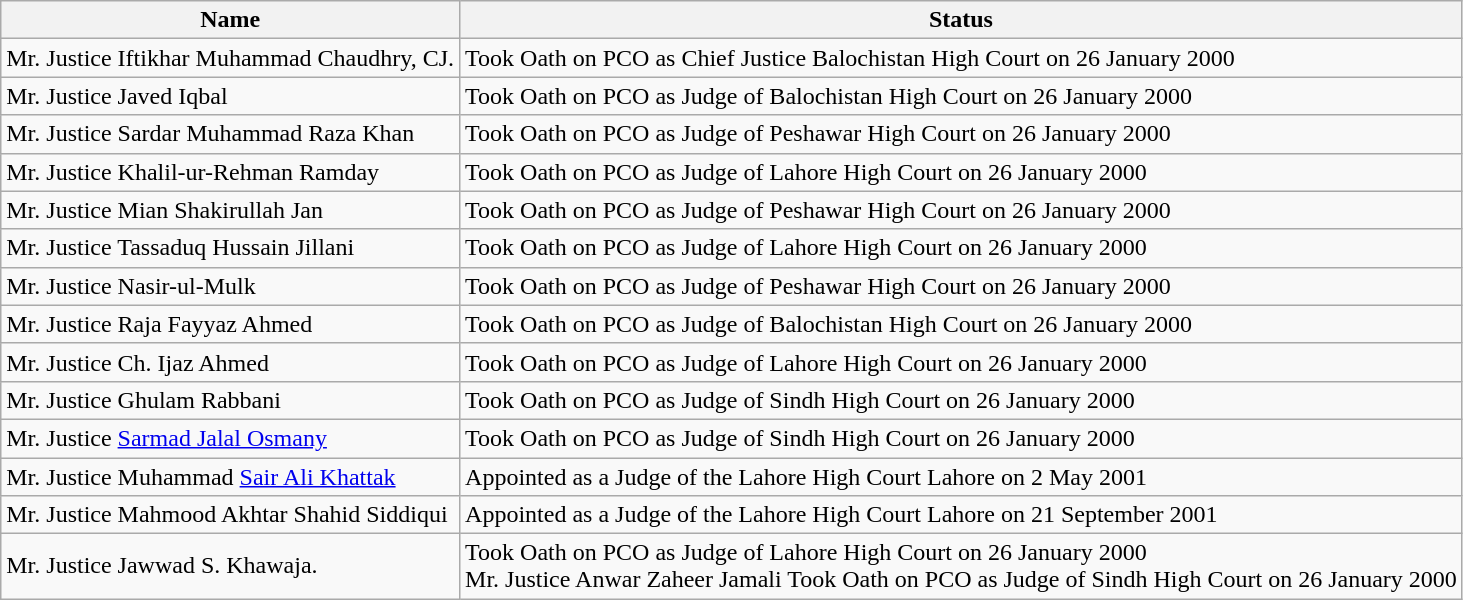<table class="wikitable">
<tr>
<th>Name</th>
<th>Status</th>
</tr>
<tr>
<td>Mr. Justice Iftikhar Muhammad Chaudhry, CJ.</td>
<td>Took Oath on PCO as Chief Justice Balochistan High Court on 26 January 2000</td>
</tr>
<tr>
<td>Mr. Justice Javed Iqbal</td>
<td>Took Oath on PCO as Judge of Balochistan High Court on 26 January 2000</td>
</tr>
<tr>
<td>Mr. Justice Sardar Muhammad Raza Khan</td>
<td>Took Oath on PCO as Judge of Peshawar High Court on 26 January 2000</td>
</tr>
<tr>
<td>Mr. Justice Khalil-ur-Rehman Ramday</td>
<td>Took Oath on PCO as Judge of Lahore High Court on 26 January 2000</td>
</tr>
<tr>
<td>Mr. Justice Mian Shakirullah Jan</td>
<td>Took Oath on PCO as Judge of Peshawar High Court on 26 January 2000</td>
</tr>
<tr>
<td>Mr. Justice Tassaduq Hussain Jillani</td>
<td>Took Oath on PCO as Judge of Lahore High Court on 26 January 2000</td>
</tr>
<tr>
<td>Mr. Justice Nasir-ul-Mulk</td>
<td>Took Oath on PCO as Judge of Peshawar High Court on 26 January 2000</td>
</tr>
<tr>
<td>Mr. Justice Raja Fayyaz Ahmed</td>
<td>Took Oath on PCO as Judge of Balochistan High Court on 26 January 2000</td>
</tr>
<tr>
<td>Mr. Justice Ch. Ijaz Ahmed</td>
<td>Took Oath on PCO as Judge of Lahore High Court on 26 January 2000</td>
</tr>
<tr>
<td>Mr. Justice Ghulam Rabbani</td>
<td>Took Oath on PCO as Judge of Sindh High Court on 26 January 2000</td>
</tr>
<tr>
<td>Mr. Justice <a href='#'>Sarmad Jalal Osmany</a></td>
<td>Took Oath on PCO as Judge of Sindh High Court on 26 January 2000</td>
</tr>
<tr>
<td>Mr. Justice Muhammad <a href='#'>Sair Ali Khattak</a></td>
<td>Appointed as a Judge of the Lahore High Court Lahore on 2 May 2001</td>
</tr>
<tr>
<td>Mr. Justice Mahmood Akhtar Shahid Siddiqui</td>
<td>Appointed as a Judge of the Lahore High Court Lahore on 21 September 2001</td>
</tr>
<tr>
<td>Mr. Justice Jawwad S. Khawaja.</td>
<td>Took Oath on PCO as Judge of Lahore High Court on 26 January 2000<br>Mr. Justice Anwar Zaheer Jamali
Took Oath on PCO as Judge of Sindh High Court on 26 January 2000</td>
</tr>
</table>
